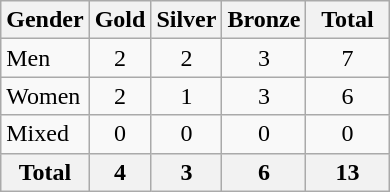<table class="wikitable" style="text-align:center; font-size:100%">
<tr>
<th>Gender</th>
<th width:3em; font-weight:bold;"> Gold</th>
<th width:3em; font-weight:bold;"> Silver</th>
<th width:3em; font-weight:bold;"> Bronze</th>
<th style="width:3em; font-weight:bold;">Total</th>
</tr>
<tr>
<td align=left>Men</td>
<td>2</td>
<td>2</td>
<td>3</td>
<td>7</td>
</tr>
<tr>
<td align=left>Women</td>
<td>2</td>
<td>1</td>
<td>3</td>
<td>6</td>
</tr>
<tr>
<td align=left>Mixed</td>
<td>0</td>
<td>0</td>
<td>0</td>
<td>0</td>
</tr>
<tr>
<th>Total</th>
<th>4</th>
<th>3</th>
<th>6</th>
<th>13</th>
</tr>
</table>
